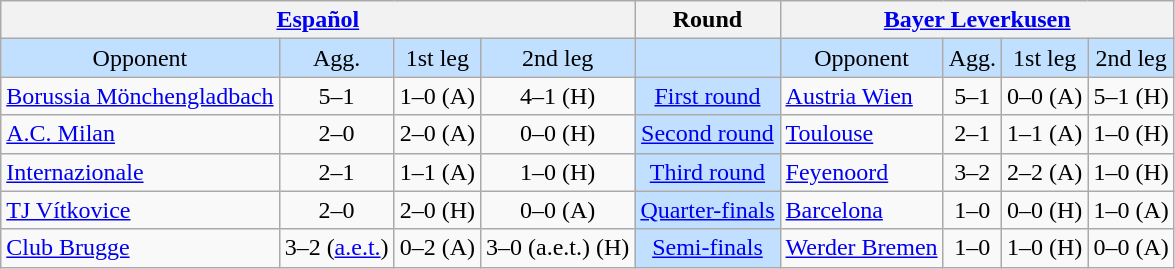<table class="wikitable" style="text-align:center">
<tr>
<th colspan=4><a href='#'>Español</a></th>
<th>Round</th>
<th colspan=4><a href='#'>Bayer Leverkusen</a></th>
</tr>
<tr style="background:#c1e0ff">
<td>Opponent</td>
<td>Agg.</td>
<td>1st leg</td>
<td>2nd leg</td>
<td></td>
<td>Opponent</td>
<td>Agg.</td>
<td>1st leg</td>
<td>2nd leg</td>
</tr>
<tr>
<td align=left> <a href='#'>Borussia Mönchengladbach</a></td>
<td>5–1</td>
<td>1–0 (A)</td>
<td>4–1 (H)</td>
<td style="background:#c1e0ff;"><a href='#'>First round</a></td>
<td align=left> <a href='#'>Austria Wien</a></td>
<td>5–1</td>
<td>0–0 (A)</td>
<td>5–1 (H)</td>
</tr>
<tr>
<td align=left> <a href='#'>A.C. Milan</a></td>
<td>2–0</td>
<td>2–0 (A)</td>
<td>0–0 (H)</td>
<td style="background:#c1e0ff;"><a href='#'>Second round</a></td>
<td align=left> <a href='#'>Toulouse</a></td>
<td>2–1</td>
<td>1–1 (A)</td>
<td>1–0 (H)</td>
</tr>
<tr>
<td align=left> <a href='#'>Internazionale</a></td>
<td>2–1</td>
<td>1–1 (A)</td>
<td>1–0 (H)</td>
<td style="background:#c1e0ff;"><a href='#'>Third round</a></td>
<td align=left> <a href='#'>Feyenoord</a></td>
<td>3–2</td>
<td>2–2 (A)</td>
<td>1–0 (H)</td>
</tr>
<tr>
<td align=left> <a href='#'>TJ Vítkovice</a></td>
<td>2–0</td>
<td>2–0 (H)</td>
<td>0–0 (A)</td>
<td style="background:#c1e0ff;"><a href='#'>Quarter-finals</a></td>
<td align=left> <a href='#'>Barcelona</a></td>
<td>1–0</td>
<td>0–0 (H)</td>
<td>1–0 (A)</td>
</tr>
<tr>
<td align=left> <a href='#'>Club Brugge</a></td>
<td>3–2 (<a href='#'>a.e.t.</a>)</td>
<td>0–2 (A)</td>
<td>3–0 (a.e.t.) (H)</td>
<td style="background:#c1e0ff;"><a href='#'>Semi-finals</a></td>
<td align=left> <a href='#'>Werder Bremen</a></td>
<td>1–0</td>
<td>1–0 (H)</td>
<td>0–0 (A)</td>
</tr>
</table>
